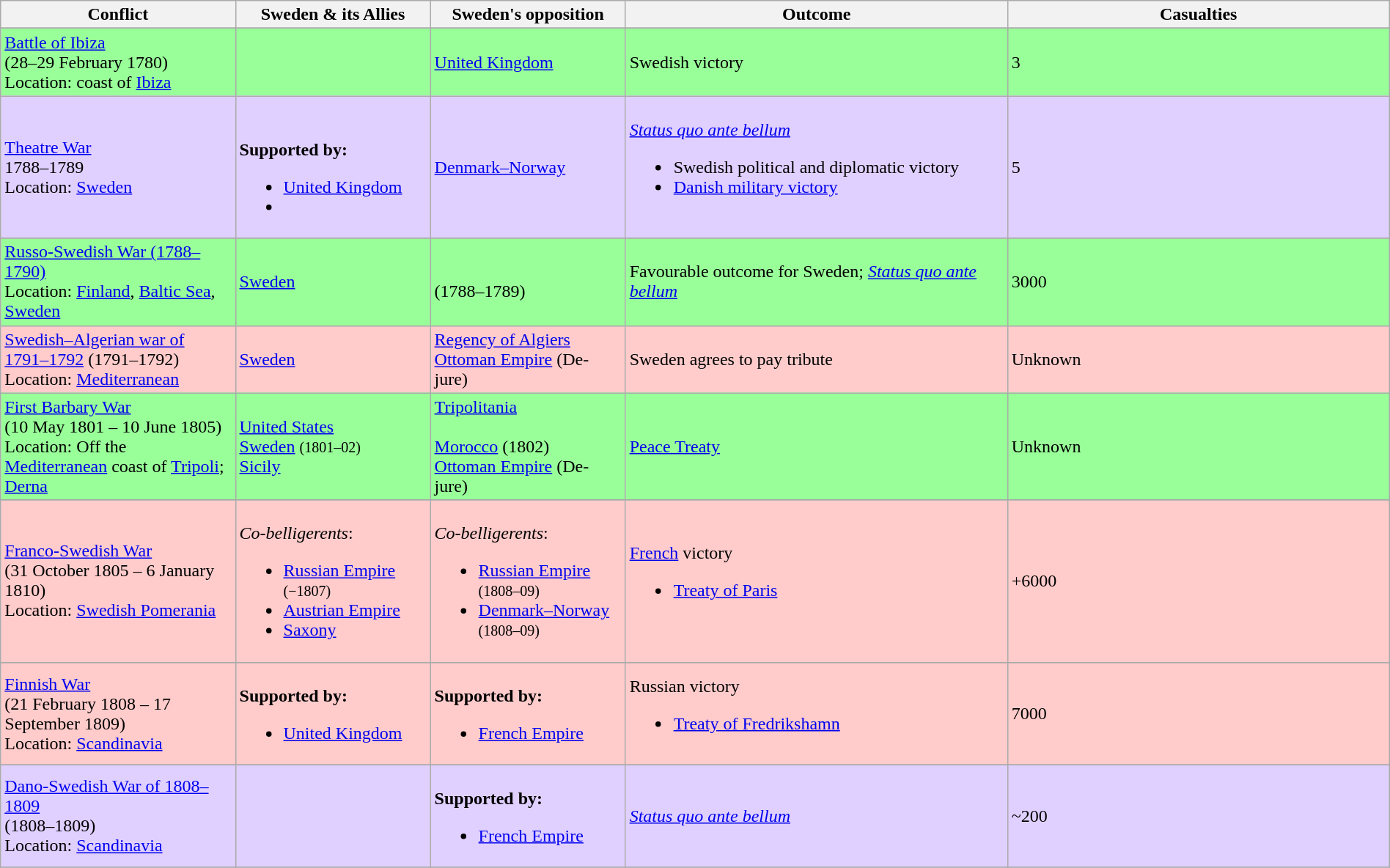<table class="wikitable sortable" width="100%">
<tr>
<th rowspan="1">Conflict</th>
<th rowspan="1" width=170px>Sweden & its Allies</th>
<th rowspan="1" width=170px>Sweden's opposition</th>
<th rowspan="1" width=340px>Outcome</th>
<th rowspan="1" width=340px>Casualties</th>
</tr>
<tr>
</tr>
<tr bgcolor="#99ff99">
<td><a href='#'>Battle of Ibiza</a> <br>(28–29 February 1780)<br>Location: coast of <a href='#'>Ibiza</a></td>
<td></td>
<td><a href='#'>United Kingdom</a></td>
<td>Swedish victory</td>
<td>3</td>
</tr>
<tr bgcolor="#E0D0FF">
<td><a href='#'>Theatre War</a> <br> 1788–1789<br>Location: <a href='#'>Sweden</a></td>
<td> <br><br><strong>Supported by:</strong><ul><li><a href='#'>United Kingdom</a></li><li></li></ul></td>
<td> <a href='#'>Denmark–Norway</a></td>
<td><em><a href='#'>Status quo ante bellum</a></em><br><ul><li>Swedish political and diplomatic victory</li><li><a href='#'>Danish military victory</a></li></ul></td>
<td>5</td>
</tr>
<tr>
</tr>
<tr>
</tr>
<tr bgcolor="#99ff99">
<td><a href='#'>Russo-Swedish War (1788–1790)</a><br>Location: <a href='#'>Finland</a>, <a href='#'>Baltic Sea</a>, <a href='#'>Sweden</a></td>
<td> <a href='#'>Sweden</a></td>
<td><br>(1788–1789)</td>
<td>Favourable outcome for Sweden; <em><a href='#'>Status quo ante bellum</a></em></td>
<td>3000</td>
</tr>
<tr bgcolor="#FFCCCB">
<td><a href='#'>Swedish–Algerian war of 1791–1792</a> (1791–1792)<br>Location: <a href='#'>Mediterranean</a></td>
<td> <a href='#'>Sweden</a></td>
<td> <a href='#'>Regency of Algiers</a> <br> <a href='#'>Ottoman Empire</a> (De-jure)</td>
<td>Sweden agrees to pay tribute</td>
<td>Unknown</td>
</tr>
<tr bgcolor="#99ff99">
<td><a href='#'>First Barbary War</a><br>(10 May 1801 – 10 June 1805)<br>Location: Off the <a href='#'>Mediterranean</a> coast of <a href='#'>Tripoli</a>; <a href='#'>Derna</a></td>
<td> <a href='#'>United States</a><br> <a href='#'>Sweden</a> <small>(1801–02)</small><br>  <a href='#'>Sicily</a></td>
<td> <a href='#'>Tripolitania</a><br><br> <a href='#'>Morocco</a> (1802) <br> <a href='#'>Ottoman Empire</a> (De-jure)</td>
<td><a href='#'>Peace Treaty</a></td>
<td>Unknown</td>
</tr>
<tr>
</tr>
<tr bgcolor="#FFCCCB">
<td><a href='#'>Franco-Swedish War</a><br>(31 October 1805 – 6 January 1810)<br>Location: <a href='#'>Swedish Pomerania</a></td>
<td><br><em>Co-belligerents</em>:<ul><li> <a href='#'>Russian Empire</a><br><small>(−1807)</small></li><li> <a href='#'>Austrian Empire</a></li><li> <a href='#'>Saxony</a></li></ul></td>
<td><br><em>Co-belligerents</em>:<ul><li> <a href='#'>Russian Empire</a><br><small>(1808–09)</small></li><li> <a href='#'>Denmark–Norway</a><br><small>(1808–09)</small></li></ul></td>
<td><a href='#'>French</a> victory<br><ul><li><a href='#'>Treaty of Paris</a></li></ul></td>
<td>+6000</td>
</tr>
<tr>
</tr>
<tr bgcolor="#FFCCCB">
<td><a href='#'>Finnish War</a><br>(21 February 1808 – 17 September 1809)<br>Location: <a href='#'>Scandinavia</a></td>
<td><br><strong>Supported by:</strong><ul><li> <a href='#'>United Kingdom</a></li></ul></td>
<td><br><strong>Supported by:</strong><ul><li> <a href='#'>French Empire</a></li></ul></td>
<td>Russian victory<br><ul><li><a href='#'>Treaty of Fredrikshamn</a></li></ul></td>
<td>7000</td>
</tr>
<tr>
</tr>
<tr bgcolor="#E0D0FF">
<td><a href='#'>Dano-Swedish War of 1808–1809</a><br>(1808–1809)<br>Location: <a href='#'>Scandinavia</a></td>
<td></td>
<td><br><strong>Supported by:</strong><ul><li> <a href='#'>French Empire</a></li></ul></td>
<td><em><a href='#'>Status quo ante bellum</a></em></td>
<td>~200</td>
</tr>
<tr>
</tr>
</table>
